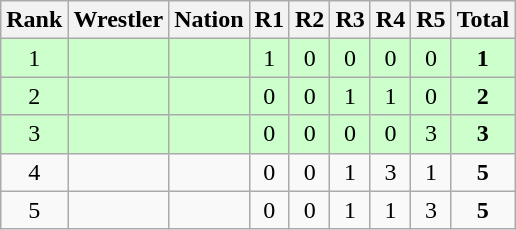<table class="wikitable sortable" style="text-align:center;">
<tr>
<th>Rank</th>
<th>Wrestler</th>
<th>Nation</th>
<th>R1</th>
<th>R2</th>
<th>R3</th>
<th>R4</th>
<th>R5</th>
<th>Total</th>
</tr>
<tr style="background:#cfc;">
<td>1</td>
<td align=left></td>
<td align=left></td>
<td>1</td>
<td>0</td>
<td>0</td>
<td>0</td>
<td>0</td>
<td><strong>1</strong></td>
</tr>
<tr style="background:#cfc;">
<td>2</td>
<td align=left></td>
<td align=left></td>
<td>0</td>
<td>0</td>
<td>1</td>
<td>1</td>
<td>0</td>
<td><strong>2</strong></td>
</tr>
<tr style="background:#cfc;">
<td>3</td>
<td align=left></td>
<td align=left></td>
<td>0</td>
<td>0</td>
<td>0</td>
<td>0</td>
<td>3</td>
<td><strong>3</strong></td>
</tr>
<tr>
<td>4</td>
<td align=left></td>
<td align=left></td>
<td>0</td>
<td>0</td>
<td>1</td>
<td>3</td>
<td>1</td>
<td><strong>5</strong></td>
</tr>
<tr>
<td>5</td>
<td align=left></td>
<td align=left></td>
<td>0</td>
<td>0</td>
<td>1</td>
<td>1</td>
<td>3</td>
<td><strong>5</strong></td>
</tr>
</table>
